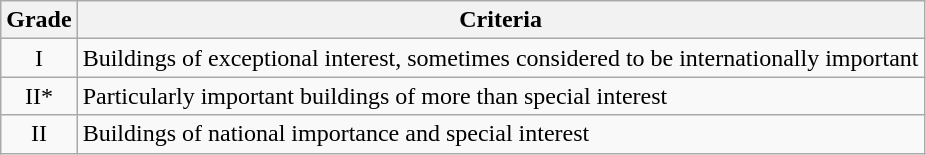<table class="wikitable">
<tr>
<th>Grade</th>
<th>Criteria</th>
</tr>
<tr>
<td align="center" >I</td>
<td>Buildings of exceptional interest, sometimes considered to be internationally important</td>
</tr>
<tr>
<td align="center" >II*</td>
<td>Particularly important buildings of more than special interest</td>
</tr>
<tr>
<td align="center" >II</td>
<td>Buildings of national importance and special interest</td>
</tr>
</table>
